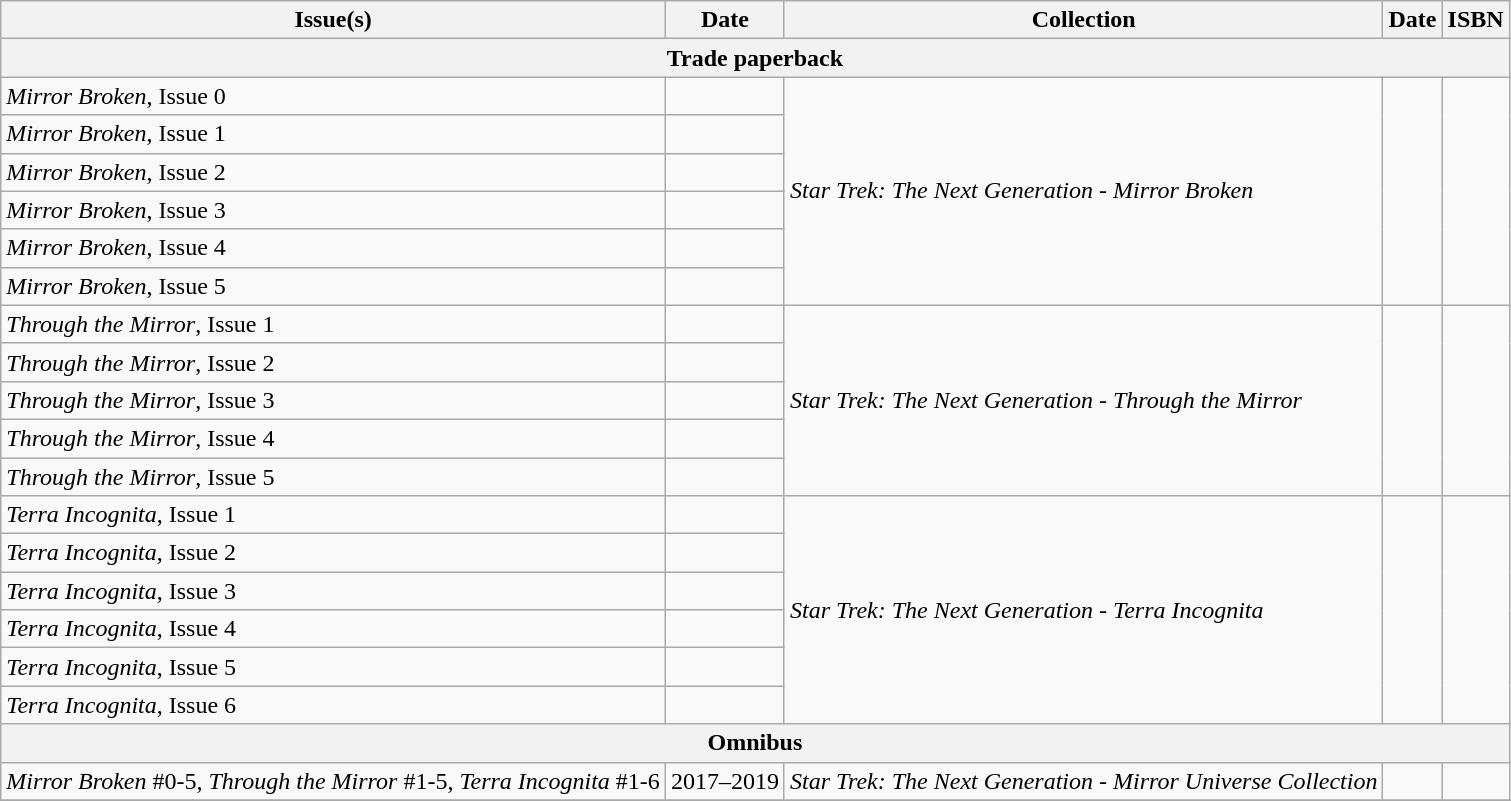<table class="wikitable">
<tr>
<th>Issue(s)</th>
<th>Date</th>
<th>Collection</th>
<th>Date</th>
<th>ISBN</th>
</tr>
<tr>
<th colspan="5">Trade paperback</th>
</tr>
<tr>
<td><em>Mirror Broken</em>, Issue 0</td>
<td></td>
<td rowspan="6"><em>Star Trek: The Next Generation - Mirror Broken</em></td>
<td rowspan="6"></td>
<td rowspan="6"></td>
</tr>
<tr>
<td><em>Mirror Broken</em>, Issue 1</td>
<td></td>
</tr>
<tr>
<td><em>Mirror Broken</em>, Issue 2</td>
<td></td>
</tr>
<tr>
<td><em>Mirror Broken</em>, Issue 3</td>
<td></td>
</tr>
<tr>
<td><em>Mirror Broken</em>, Issue 4</td>
<td></td>
</tr>
<tr>
<td><em>Mirror Broken</em>, Issue 5</td>
<td></td>
</tr>
<tr>
<td><em>Through the Mirror</em>, Issue 1</td>
<td></td>
<td rowspan="5"><em>Star Trek: The Next Generation - Through the Mirror</em></td>
<td rowspan="5"></td>
<td rowspan="5"></td>
</tr>
<tr>
<td><em>Through the Mirror</em>, Issue 2</td>
<td></td>
</tr>
<tr>
<td><em>Through the Mirror</em>, Issue 3</td>
<td></td>
</tr>
<tr>
<td><em>Through the Mirror</em>, Issue 4</td>
<td></td>
</tr>
<tr>
<td><em>Through the Mirror</em>, Issue 5</td>
<td></td>
</tr>
<tr>
<td><em>Terra Incognita</em>, Issue 1</td>
<td></td>
<td rowspan="6"><em>Star Trek: The Next Generation - Terra Incognita</em></td>
<td rowspan="6"></td>
<td rowspan="6"></td>
</tr>
<tr>
<td><em>Terra Incognita</em>, Issue 2</td>
<td></td>
</tr>
<tr>
<td><em>Terra Incognita</em>, Issue 3</td>
<td></td>
</tr>
<tr>
<td><em>Terra Incognita</em>, Issue 4</td>
<td></td>
</tr>
<tr>
<td><em>Terra Incognita</em>, Issue 5</td>
<td></td>
</tr>
<tr>
<td><em>Terra Incognita</em>, Issue 6</td>
<td></td>
</tr>
<tr>
<th colspan="5">Omnibus</th>
</tr>
<tr>
<td><em>Mirror Broken</em> #0-5, <em>Through the Mirror</em> #1-5, <em>Terra Incognita</em> #1-6</td>
<td>2017–2019</td>
<td><em>Star Trek: The Next Generation - Mirror Universe Collection</em></td>
<td></td>
<td></td>
</tr>
<tr>
</tr>
</table>
